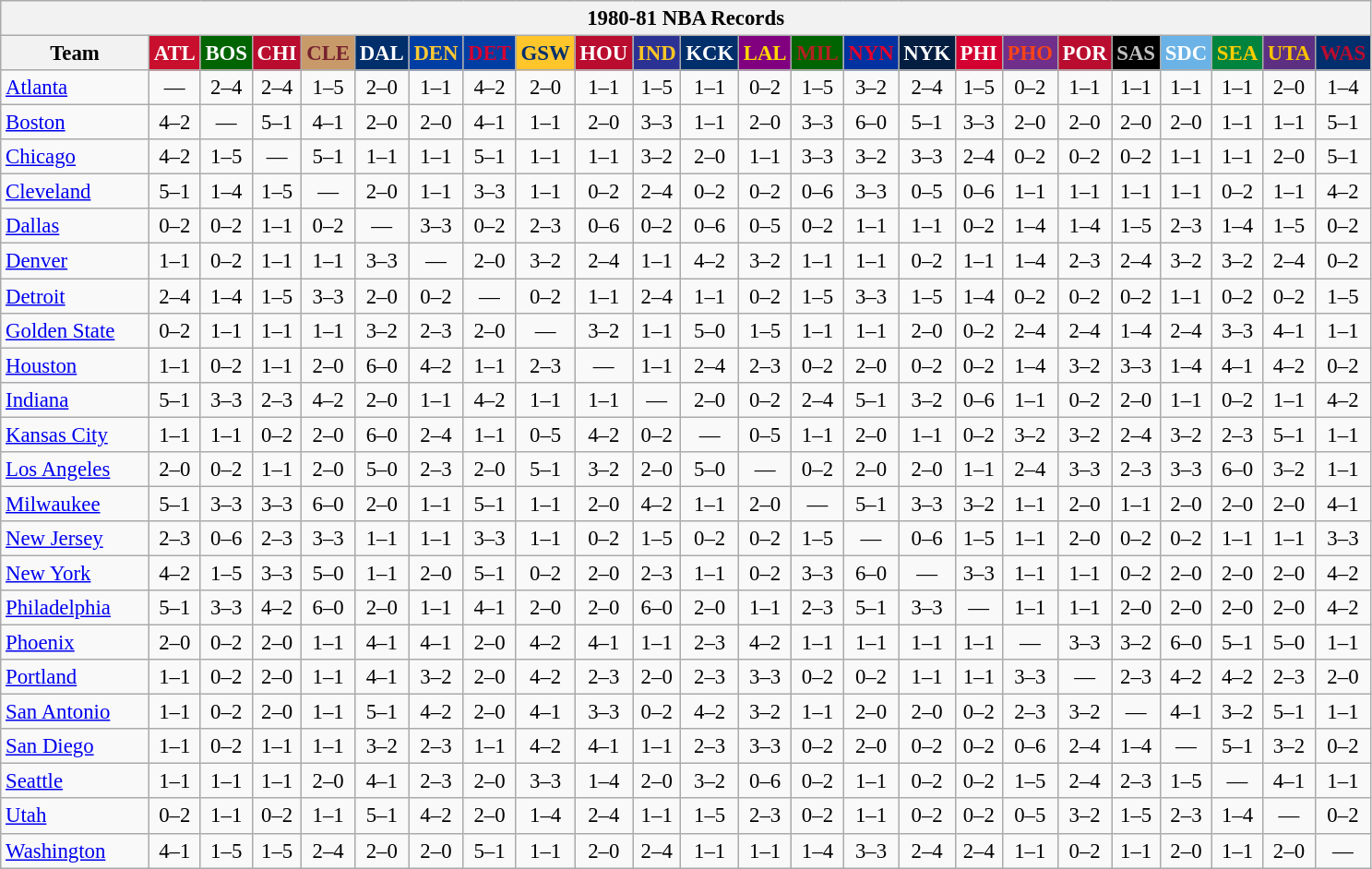<table class="wikitable" style="font-size:95%; text-align:center;">
<tr>
<th colspan=24>1980-81 NBA Records</th>
</tr>
<tr>
<th width=100>Team</th>
<th style="background:#C90F2E;color:#FFFFFF;width=35">ATL</th>
<th style="background:#006400;color:#FFFFFF;width=35">BOS</th>
<th style="background:#BA0C2F;color:#FFFFFF;width=35">CHI</th>
<th style="background:#C89A69;color:#77222F;width=35">CLE</th>
<th style="background:#012F6B;color:#FFFFFF;width=35">DAL</th>
<th style="background:#003EA4;color:#FDC835;width=35">DEN</th>
<th style="background:#003EA4;color:#D50032;width=35">DET</th>
<th style="background:#FFC62C;color:#012F6B;width=35">GSW</th>
<th style="background:#BA0C2F;color:#FFFFFF;width=35">HOU</th>
<th style="background:#2C3294;color:#FCC624;width=35">IND</th>
<th style="background:#012F6B;color:#FFFFFF;width=35">KCK</th>
<th style="background:#800080;color:#FFD700;width=35">LAL</th>
<th style="background:#006400;color:#B22222;width=35">MIL</th>
<th style="background:#0032A1;color:#E5002B;width=35">NYN</th>
<th style="background:#031E41;color:#FFFFFF;width=35">NYK</th>
<th style="background:#D40032;color:#FFFFFF;width=35">PHI</th>
<th style="background:#702F8B;color:#FA4417;width=35">PHO</th>
<th style="background:#BA0C2F;color:#FFFFFF;width=35">POR</th>
<th style="background:#000000;color:#C0C0C0;width=35">SAS</th>
<th style="background:#6BB3E6;color:#FFFFFF;width=35">SDC</th>
<th style="background:#00843D;color:#FFCD01;width=35">SEA</th>
<th style="background:#5C2F83;color:#FCC200;width=35">UTA</th>
<th style="background:#012F6D;color:#BA0C2F;width=35">WAS</th>
</tr>
<tr>
<td style="text-align:left;"><a href='#'>Atlanta</a></td>
<td>—</td>
<td>2–4</td>
<td>2–4</td>
<td>1–5</td>
<td>2–0</td>
<td>1–1</td>
<td>4–2</td>
<td>2–0</td>
<td>1–1</td>
<td>1–5</td>
<td>1–1</td>
<td>0–2</td>
<td>1–5</td>
<td>3–2</td>
<td>2–4</td>
<td>1–5</td>
<td>0–2</td>
<td>1–1</td>
<td>1–1</td>
<td>1–1</td>
<td>1–1</td>
<td>2–0</td>
<td>1–4</td>
</tr>
<tr>
<td style="text-align:left;"><a href='#'>Boston</a></td>
<td>4–2</td>
<td>—</td>
<td>5–1</td>
<td>4–1</td>
<td>2–0</td>
<td>2–0</td>
<td>4–1</td>
<td>1–1</td>
<td>2–0</td>
<td>3–3</td>
<td>1–1</td>
<td>2–0</td>
<td>3–3</td>
<td>6–0</td>
<td>5–1</td>
<td>3–3</td>
<td>2–0</td>
<td>2–0</td>
<td>2–0</td>
<td>2–0</td>
<td>1–1</td>
<td>1–1</td>
<td>5–1</td>
</tr>
<tr>
<td style="text-align:left;"><a href='#'>Chicago</a></td>
<td>4–2</td>
<td>1–5</td>
<td>—</td>
<td>5–1</td>
<td>1–1</td>
<td>1–1</td>
<td>5–1</td>
<td>1–1</td>
<td>1–1</td>
<td>3–2</td>
<td>2–0</td>
<td>1–1</td>
<td>3–3</td>
<td>3–2</td>
<td>3–3</td>
<td>2–4</td>
<td>0–2</td>
<td>0–2</td>
<td>0–2</td>
<td>1–1</td>
<td>1–1</td>
<td>2–0</td>
<td>5–1</td>
</tr>
<tr>
<td style="text-align:left;"><a href='#'>Cleveland</a></td>
<td>5–1</td>
<td>1–4</td>
<td>1–5</td>
<td>—</td>
<td>2–0</td>
<td>1–1</td>
<td>3–3</td>
<td>1–1</td>
<td>0–2</td>
<td>2–4</td>
<td>0–2</td>
<td>0–2</td>
<td>0–6</td>
<td>3–3</td>
<td>0–5</td>
<td>0–6</td>
<td>1–1</td>
<td>1–1</td>
<td>1–1</td>
<td>1–1</td>
<td>0–2</td>
<td>1–1</td>
<td>4–2</td>
</tr>
<tr>
<td style="text-align:left;"><a href='#'>Dallas</a></td>
<td>0–2</td>
<td>0–2</td>
<td>1–1</td>
<td>0–2</td>
<td>—</td>
<td>3–3</td>
<td>0–2</td>
<td>2–3</td>
<td>0–6</td>
<td>0–2</td>
<td>0–6</td>
<td>0–5</td>
<td>0–2</td>
<td>1–1</td>
<td>1–1</td>
<td>0–2</td>
<td>1–4</td>
<td>1–4</td>
<td>1–5</td>
<td>2–3</td>
<td>1–4</td>
<td>1–5</td>
<td>0–2</td>
</tr>
<tr>
<td style="text-align:left;"><a href='#'>Denver</a></td>
<td>1–1</td>
<td>0–2</td>
<td>1–1</td>
<td>1–1</td>
<td>3–3</td>
<td>—</td>
<td>2–0</td>
<td>3–2</td>
<td>2–4</td>
<td>1–1</td>
<td>4–2</td>
<td>3–2</td>
<td>1–1</td>
<td>1–1</td>
<td>0–2</td>
<td>1–1</td>
<td>1–4</td>
<td>2–3</td>
<td>2–4</td>
<td>3–2</td>
<td>3–2</td>
<td>2–4</td>
<td>0–2</td>
</tr>
<tr>
<td style="text-align:left;"><a href='#'>Detroit</a></td>
<td>2–4</td>
<td>1–4</td>
<td>1–5</td>
<td>3–3</td>
<td>2–0</td>
<td>0–2</td>
<td>—</td>
<td>0–2</td>
<td>1–1</td>
<td>2–4</td>
<td>1–1</td>
<td>0–2</td>
<td>1–5</td>
<td>3–3</td>
<td>1–5</td>
<td>1–4</td>
<td>0–2</td>
<td>0–2</td>
<td>0–2</td>
<td>1–1</td>
<td>0–2</td>
<td>0–2</td>
<td>1–5</td>
</tr>
<tr>
<td style="text-align:left;"><a href='#'>Golden State</a></td>
<td>0–2</td>
<td>1–1</td>
<td>1–1</td>
<td>1–1</td>
<td>3–2</td>
<td>2–3</td>
<td>2–0</td>
<td>—</td>
<td>3–2</td>
<td>1–1</td>
<td>5–0</td>
<td>1–5</td>
<td>1–1</td>
<td>1–1</td>
<td>2–0</td>
<td>0–2</td>
<td>2–4</td>
<td>2–4</td>
<td>1–4</td>
<td>2–4</td>
<td>3–3</td>
<td>4–1</td>
<td>1–1</td>
</tr>
<tr>
<td style="text-align:left;"><a href='#'>Houston</a></td>
<td>1–1</td>
<td>0–2</td>
<td>1–1</td>
<td>2–0</td>
<td>6–0</td>
<td>4–2</td>
<td>1–1</td>
<td>2–3</td>
<td>—</td>
<td>1–1</td>
<td>2–4</td>
<td>2–3</td>
<td>0–2</td>
<td>2–0</td>
<td>0–2</td>
<td>0–2</td>
<td>1–4</td>
<td>3–2</td>
<td>3–3</td>
<td>1–4</td>
<td>4–1</td>
<td>4–2</td>
<td>0–2</td>
</tr>
<tr>
<td style="text-align:left;"><a href='#'>Indiana</a></td>
<td>5–1</td>
<td>3–3</td>
<td>2–3</td>
<td>4–2</td>
<td>2–0</td>
<td>1–1</td>
<td>4–2</td>
<td>1–1</td>
<td>1–1</td>
<td>—</td>
<td>2–0</td>
<td>0–2</td>
<td>2–4</td>
<td>5–1</td>
<td>3–2</td>
<td>0–6</td>
<td>1–1</td>
<td>0–2</td>
<td>2–0</td>
<td>1–1</td>
<td>0–2</td>
<td>1–1</td>
<td>4–2</td>
</tr>
<tr>
<td style="text-align:left;"><a href='#'>Kansas City</a></td>
<td>1–1</td>
<td>1–1</td>
<td>0–2</td>
<td>2–0</td>
<td>6–0</td>
<td>2–4</td>
<td>1–1</td>
<td>0–5</td>
<td>4–2</td>
<td>0–2</td>
<td>—</td>
<td>0–5</td>
<td>1–1</td>
<td>2–0</td>
<td>1–1</td>
<td>0–2</td>
<td>3–2</td>
<td>3–2</td>
<td>2–4</td>
<td>3–2</td>
<td>2–3</td>
<td>5–1</td>
<td>1–1</td>
</tr>
<tr>
<td style="text-align:left;"><a href='#'>Los Angeles</a></td>
<td>2–0</td>
<td>0–2</td>
<td>1–1</td>
<td>2–0</td>
<td>5–0</td>
<td>2–3</td>
<td>2–0</td>
<td>5–1</td>
<td>3–2</td>
<td>2–0</td>
<td>5–0</td>
<td>—</td>
<td>0–2</td>
<td>2–0</td>
<td>2–0</td>
<td>1–1</td>
<td>2–4</td>
<td>3–3</td>
<td>2–3</td>
<td>3–3</td>
<td>6–0</td>
<td>3–2</td>
<td>1–1</td>
</tr>
<tr>
<td style="text-align:left;"><a href='#'>Milwaukee</a></td>
<td>5–1</td>
<td>3–3</td>
<td>3–3</td>
<td>6–0</td>
<td>2–0</td>
<td>1–1</td>
<td>5–1</td>
<td>1–1</td>
<td>2–0</td>
<td>4–2</td>
<td>1–1</td>
<td>2–0</td>
<td>—</td>
<td>5–1</td>
<td>3–3</td>
<td>3–2</td>
<td>1–1</td>
<td>2–0</td>
<td>1–1</td>
<td>2–0</td>
<td>2–0</td>
<td>2–0</td>
<td>4–1</td>
</tr>
<tr>
<td style="text-align:left;"><a href='#'>New Jersey</a></td>
<td>2–3</td>
<td>0–6</td>
<td>2–3</td>
<td>3–3</td>
<td>1–1</td>
<td>1–1</td>
<td>3–3</td>
<td>1–1</td>
<td>0–2</td>
<td>1–5</td>
<td>0–2</td>
<td>0–2</td>
<td>1–5</td>
<td>—</td>
<td>0–6</td>
<td>1–5</td>
<td>1–1</td>
<td>2–0</td>
<td>0–2</td>
<td>0–2</td>
<td>1–1</td>
<td>1–1</td>
<td>3–3</td>
</tr>
<tr>
<td style="text-align:left;"><a href='#'>New York</a></td>
<td>4–2</td>
<td>1–5</td>
<td>3–3</td>
<td>5–0</td>
<td>1–1</td>
<td>2–0</td>
<td>5–1</td>
<td>0–2</td>
<td>2–0</td>
<td>2–3</td>
<td>1–1</td>
<td>0–2</td>
<td>3–3</td>
<td>6–0</td>
<td>—</td>
<td>3–3</td>
<td>1–1</td>
<td>1–1</td>
<td>0–2</td>
<td>2–0</td>
<td>2–0</td>
<td>2–0</td>
<td>4–2</td>
</tr>
<tr>
<td style="text-align:left;"><a href='#'>Philadelphia</a></td>
<td>5–1</td>
<td>3–3</td>
<td>4–2</td>
<td>6–0</td>
<td>2–0</td>
<td>1–1</td>
<td>4–1</td>
<td>2–0</td>
<td>2–0</td>
<td>6–0</td>
<td>2–0</td>
<td>1–1</td>
<td>2–3</td>
<td>5–1</td>
<td>3–3</td>
<td>—</td>
<td>1–1</td>
<td>1–1</td>
<td>2–0</td>
<td>2–0</td>
<td>2–0</td>
<td>2–0</td>
<td>4–2</td>
</tr>
<tr>
<td style="text-align:left;"><a href='#'>Phoenix</a></td>
<td>2–0</td>
<td>0–2</td>
<td>2–0</td>
<td>1–1</td>
<td>4–1</td>
<td>4–1</td>
<td>2–0</td>
<td>4–2</td>
<td>4–1</td>
<td>1–1</td>
<td>2–3</td>
<td>4–2</td>
<td>1–1</td>
<td>1–1</td>
<td>1–1</td>
<td>1–1</td>
<td>—</td>
<td>3–3</td>
<td>3–2</td>
<td>6–0</td>
<td>5–1</td>
<td>5–0</td>
<td>1–1</td>
</tr>
<tr>
<td style="text-align:left;"><a href='#'>Portland</a></td>
<td>1–1</td>
<td>0–2</td>
<td>2–0</td>
<td>1–1</td>
<td>4–1</td>
<td>3–2</td>
<td>2–0</td>
<td>4–2</td>
<td>2–3</td>
<td>2–0</td>
<td>2–3</td>
<td>3–3</td>
<td>0–2</td>
<td>0–2</td>
<td>1–1</td>
<td>1–1</td>
<td>3–3</td>
<td>—</td>
<td>2–3</td>
<td>4–2</td>
<td>4–2</td>
<td>2–3</td>
<td>2–0</td>
</tr>
<tr>
<td style="text-align:left;"><a href='#'>San Antonio</a></td>
<td>1–1</td>
<td>0–2</td>
<td>2–0</td>
<td>1–1</td>
<td>5–1</td>
<td>4–2</td>
<td>2–0</td>
<td>4–1</td>
<td>3–3</td>
<td>0–2</td>
<td>4–2</td>
<td>3–2</td>
<td>1–1</td>
<td>2–0</td>
<td>2–0</td>
<td>0–2</td>
<td>2–3</td>
<td>3–2</td>
<td>—</td>
<td>4–1</td>
<td>3–2</td>
<td>5–1</td>
<td>1–1</td>
</tr>
<tr>
<td style="text-align:left;"><a href='#'>San Diego</a></td>
<td>1–1</td>
<td>0–2</td>
<td>1–1</td>
<td>1–1</td>
<td>3–2</td>
<td>2–3</td>
<td>1–1</td>
<td>4–2</td>
<td>4–1</td>
<td>1–1</td>
<td>2–3</td>
<td>3–3</td>
<td>0–2</td>
<td>2–0</td>
<td>0–2</td>
<td>0–2</td>
<td>0–6</td>
<td>2–4</td>
<td>1–4</td>
<td>—</td>
<td>5–1</td>
<td>3–2</td>
<td>0–2</td>
</tr>
<tr>
<td style="text-align:left;"><a href='#'>Seattle</a></td>
<td>1–1</td>
<td>1–1</td>
<td>1–1</td>
<td>2–0</td>
<td>4–1</td>
<td>2–3</td>
<td>2–0</td>
<td>3–3</td>
<td>1–4</td>
<td>2–0</td>
<td>3–2</td>
<td>0–6</td>
<td>0–2</td>
<td>1–1</td>
<td>0–2</td>
<td>0–2</td>
<td>1–5</td>
<td>2–4</td>
<td>2–3</td>
<td>1–5</td>
<td>—</td>
<td>4–1</td>
<td>1–1</td>
</tr>
<tr>
<td style="text-align:left;"><a href='#'>Utah</a></td>
<td>0–2</td>
<td>1–1</td>
<td>0–2</td>
<td>1–1</td>
<td>5–1</td>
<td>4–2</td>
<td>2–0</td>
<td>1–4</td>
<td>2–4</td>
<td>1–1</td>
<td>1–5</td>
<td>2–3</td>
<td>0–2</td>
<td>1–1</td>
<td>0–2</td>
<td>0–2</td>
<td>0–5</td>
<td>3–2</td>
<td>1–5</td>
<td>2–3</td>
<td>1–4</td>
<td>—</td>
<td>0–2</td>
</tr>
<tr>
<td style="text-align:left;"><a href='#'>Washington</a></td>
<td>4–1</td>
<td>1–5</td>
<td>1–5</td>
<td>2–4</td>
<td>2–0</td>
<td>2–0</td>
<td>5–1</td>
<td>1–1</td>
<td>2–0</td>
<td>2–4</td>
<td>1–1</td>
<td>1–1</td>
<td>1–4</td>
<td>3–3</td>
<td>2–4</td>
<td>2–4</td>
<td>1–1</td>
<td>0–2</td>
<td>1–1</td>
<td>2–0</td>
<td>1–1</td>
<td>2–0</td>
<td>—</td>
</tr>
</table>
